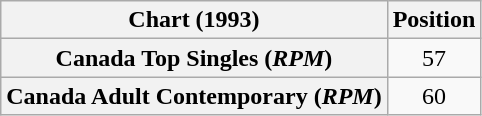<table class="wikitable plainrowheaders" style="text-align:center">
<tr>
<th>Chart (1993)</th>
<th>Position</th>
</tr>
<tr>
<th scope="row">Canada Top Singles (<em>RPM</em>)</th>
<td>57</td>
</tr>
<tr>
<th scope="row">Canada Adult Contemporary (<em>RPM</em>)</th>
<td>60</td>
</tr>
</table>
